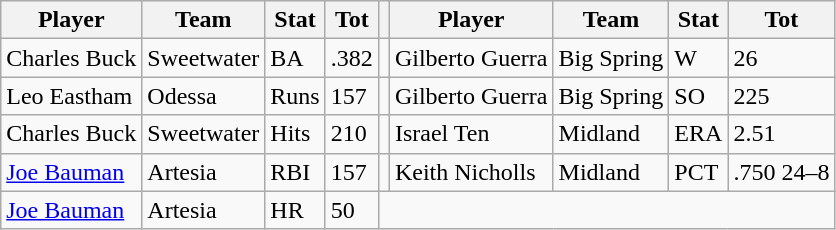<table class="wikitable">
<tr>
<th>Player</th>
<th>Team</th>
<th>Stat</th>
<th>Tot</th>
<th></th>
<th>Player</th>
<th>Team</th>
<th>Stat</th>
<th>Tot</th>
</tr>
<tr>
<td>Charles Buck</td>
<td>Sweetwater</td>
<td>BA</td>
<td>.382</td>
<td></td>
<td>Gilberto Guerra</td>
<td>Big Spring</td>
<td>W</td>
<td>26</td>
</tr>
<tr>
<td>Leo Eastham</td>
<td>Odessa</td>
<td>Runs</td>
<td>157</td>
<td></td>
<td>Gilberto Guerra</td>
<td>Big Spring</td>
<td>SO</td>
<td>225</td>
</tr>
<tr>
<td>Charles Buck</td>
<td>Sweetwater</td>
<td>Hits</td>
<td>210</td>
<td></td>
<td>Israel Ten</td>
<td>Midland</td>
<td>ERA</td>
<td>2.51</td>
</tr>
<tr>
<td><a href='#'>Joe Bauman</a></td>
<td>Artesia</td>
<td>RBI</td>
<td>157</td>
<td></td>
<td>Keith Nicholls</td>
<td>Midland</td>
<td>PCT</td>
<td>.750 24–8</td>
</tr>
<tr>
<td><a href='#'>Joe Bauman</a></td>
<td>Artesia</td>
<td>HR</td>
<td>50</td>
</tr>
</table>
